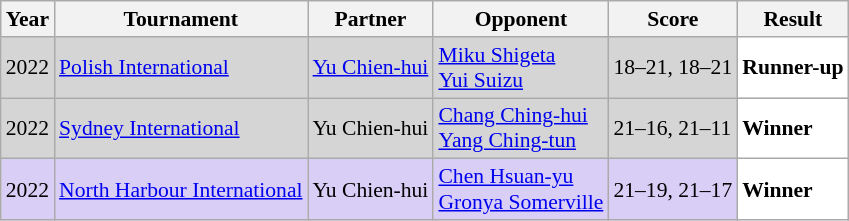<table class="sortable wikitable" style="font-size: 90%;">
<tr>
<th>Year</th>
<th>Tournament</th>
<th>Partner</th>
<th>Opponent</th>
<th>Score</th>
<th>Result</th>
</tr>
<tr style="background:#D5D5D5">
<td align="center">2022</td>
<td align="left"><a href='#'>Polish International</a></td>
<td align="left"> <a href='#'>Yu Chien-hui</a></td>
<td align="left"> <a href='#'>Miku Shigeta</a><br> <a href='#'>Yui Suizu</a></td>
<td align="left">18–21, 18–21</td>
<td style="text-align:left; background:white"> <strong>Runner-up</strong></td>
</tr>
<tr style="background:#D5D5D5">
<td align="center">2022</td>
<td align="left"><a href='#'>Sydney International</a></td>
<td align="left"> Yu Chien-hui</td>
<td align="left"> <a href='#'>Chang Ching-hui</a><br> <a href='#'>Yang Ching-tun</a></td>
<td align="left">21–16, 21–11</td>
<td style="text-align:left; background:white"> <strong>Winner</strong></td>
</tr>
<tr style="background:#D8CEF6">
<td align="center">2022</td>
<td align="left"><a href='#'>North Harbour International</a></td>
<td align="left"> Yu Chien-hui</td>
<td align="left"> <a href='#'>Chen Hsuan-yu</a><br> <a href='#'>Gronya Somerville</a></td>
<td align="left">21–19, 21–17</td>
<td style="text-align:left; background:white"> <strong>Winner</strong></td>
</tr>
</table>
